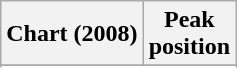<table class="wikitable plainrowheaders sortable" style="text-align:center;">
<tr>
<th scope="col">Chart (2008)</th>
<th scope="col">Peak<br>position</th>
</tr>
<tr>
</tr>
<tr>
</tr>
<tr>
</tr>
<tr>
</tr>
</table>
